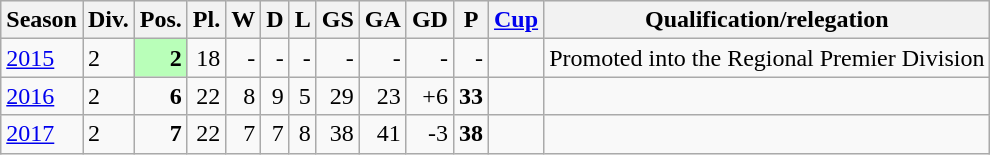<table class="wikitable">
<tr style="background:#efefef;">
<th>Season</th>
<th>Div.</th>
<th>Pos.</th>
<th>Pl.</th>
<th>W</th>
<th>D</th>
<th>L</th>
<th>GS</th>
<th>GA</th>
<th>GD</th>
<th>P</th>
<th><a href='#'>Cup</a></th>
<th>Qualification/relegation</th>
</tr>
<tr>
<td><a href='#'>2015</a></td>
<td>2</td>
<td align=right bgcolor=B9FFB9><strong>2</strong></td>
<td align=right>18</td>
<td align=right>-</td>
<td align=right>-</td>
<td align=right>-</td>
<td align=right>-</td>
<td align=right>-</td>
<td align=right>-</td>
<td align=right>-</td>
<td></td>
<td>Promoted into the Regional Premier Division</td>
</tr>
<tr>
<td><a href='#'>2016</a></td>
<td>2</td>
<td align=right><strong>6</strong></td>
<td align=right>22</td>
<td align=right>8</td>
<td align=right>9</td>
<td align=right>5</td>
<td align=right>29</td>
<td align=right>23</td>
<td align=right>+6</td>
<td align=right><strong>33</strong></td>
<td></td>
<td></td>
</tr>
<tr>
<td><a href='#'>2017</a></td>
<td>2</td>
<td align=right><strong>7</strong></td>
<td align=right>22</td>
<td align=right>7</td>
<td align=right>7</td>
<td align=right>8</td>
<td align=right>38</td>
<td align=right>41</td>
<td align=right>-3</td>
<td align=right><strong>38</strong></td>
<td></td>
<td></td>
</tr>
</table>
